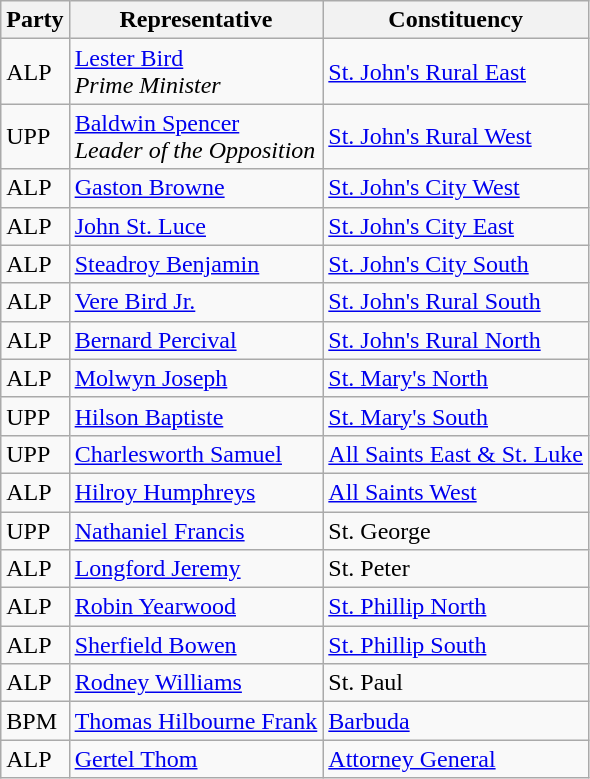<table class="wikitable">
<tr>
<th><strong>Party</strong></th>
<th><strong>Representative</strong></th>
<th><strong>Constituency</strong></th>
</tr>
<tr>
<td>ALP</td>
<td><a href='#'>Lester Bird</a><br><em>Prime Minister</em></td>
<td><a href='#'>St. John's Rural East</a></td>
</tr>
<tr>
<td>UPP</td>
<td><a href='#'>Baldwin Spencer</a><br><em>Leader of the Opposition</em></td>
<td><a href='#'>St. John's Rural West</a></td>
</tr>
<tr>
<td>ALP</td>
<td><a href='#'>Gaston Browne</a></td>
<td><a href='#'>St. John's City West</a></td>
</tr>
<tr>
<td>ALP</td>
<td><a href='#'>John St. Luce</a></td>
<td><a href='#'>St. John's City East</a></td>
</tr>
<tr>
<td>ALP</td>
<td><a href='#'>Steadroy Benjamin</a></td>
<td><a href='#'>St. John's City South</a></td>
</tr>
<tr>
<td>ALP</td>
<td><a href='#'>Vere Bird Jr.</a></td>
<td><a href='#'>St. John's Rural South</a></td>
</tr>
<tr>
<td>ALP</td>
<td><a href='#'>Bernard Percival</a></td>
<td><a href='#'>St. John's Rural North</a></td>
</tr>
<tr>
<td>ALP</td>
<td><a href='#'>Molwyn Joseph</a></td>
<td><a href='#'>St. Mary's North</a></td>
</tr>
<tr>
<td>UPP</td>
<td><a href='#'>Hilson Baptiste</a></td>
<td><a href='#'>St. Mary's South</a></td>
</tr>
<tr>
<td>UPP</td>
<td><a href='#'>Charlesworth Samuel</a></td>
<td><a href='#'>All Saints East & St. Luke</a></td>
</tr>
<tr>
<td>ALP</td>
<td><a href='#'>Hilroy Humphreys</a></td>
<td><a href='#'>All Saints West</a></td>
</tr>
<tr>
<td>UPP</td>
<td><a href='#'>Nathaniel Francis</a></td>
<td>St. George</td>
</tr>
<tr>
<td>ALP</td>
<td><a href='#'>Longford Jeremy</a></td>
<td>St. Peter</td>
</tr>
<tr>
<td>ALP</td>
<td><a href='#'>Robin Yearwood</a></td>
<td><a href='#'>St. Phillip North</a></td>
</tr>
<tr>
<td>ALP</td>
<td><a href='#'>Sherfield Bowen</a></td>
<td><a href='#'>St. Phillip South</a></td>
</tr>
<tr>
<td>ALP</td>
<td><a href='#'>Rodney Williams</a></td>
<td>St. Paul</td>
</tr>
<tr>
<td>BPM</td>
<td><a href='#'>Thomas Hilbourne Frank</a></td>
<td><a href='#'>Barbuda</a></td>
</tr>
<tr>
<td>ALP</td>
<td><a href='#'>Gertel Thom</a></td>
<td><a href='#'>Attorney General</a></td>
</tr>
</table>
